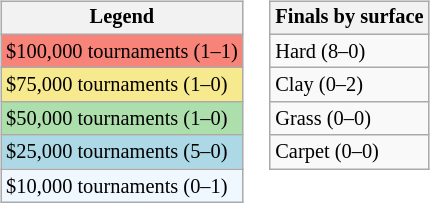<table>
<tr valign=top>
<td><br><table class="wikitable" style="font-size:85%">
<tr>
<th>Legend</th>
</tr>
<tr style="background:#f88379;">
<td>$100,000 tournaments (1–1)</td>
</tr>
<tr style="background:#f7e98e;">
<td>$75,000 tournaments (1–0)</td>
</tr>
<tr style="background:#addfad;">
<td>$50,000 tournaments (1–0)</td>
</tr>
<tr style="background:lightblue;">
<td>$25,000 tournaments (5–0)</td>
</tr>
<tr style="background:#f0f8ff;">
<td>$10,000 tournaments (0–1)</td>
</tr>
</table>
</td>
<td><br><table class="wikitable" style="font-size:85%">
<tr>
<th>Finals by surface</th>
</tr>
<tr>
<td>Hard (8–0)</td>
</tr>
<tr>
<td>Clay (0–2)</td>
</tr>
<tr>
<td>Grass (0–0)</td>
</tr>
<tr>
<td>Carpet (0–0)</td>
</tr>
</table>
</td>
</tr>
</table>
